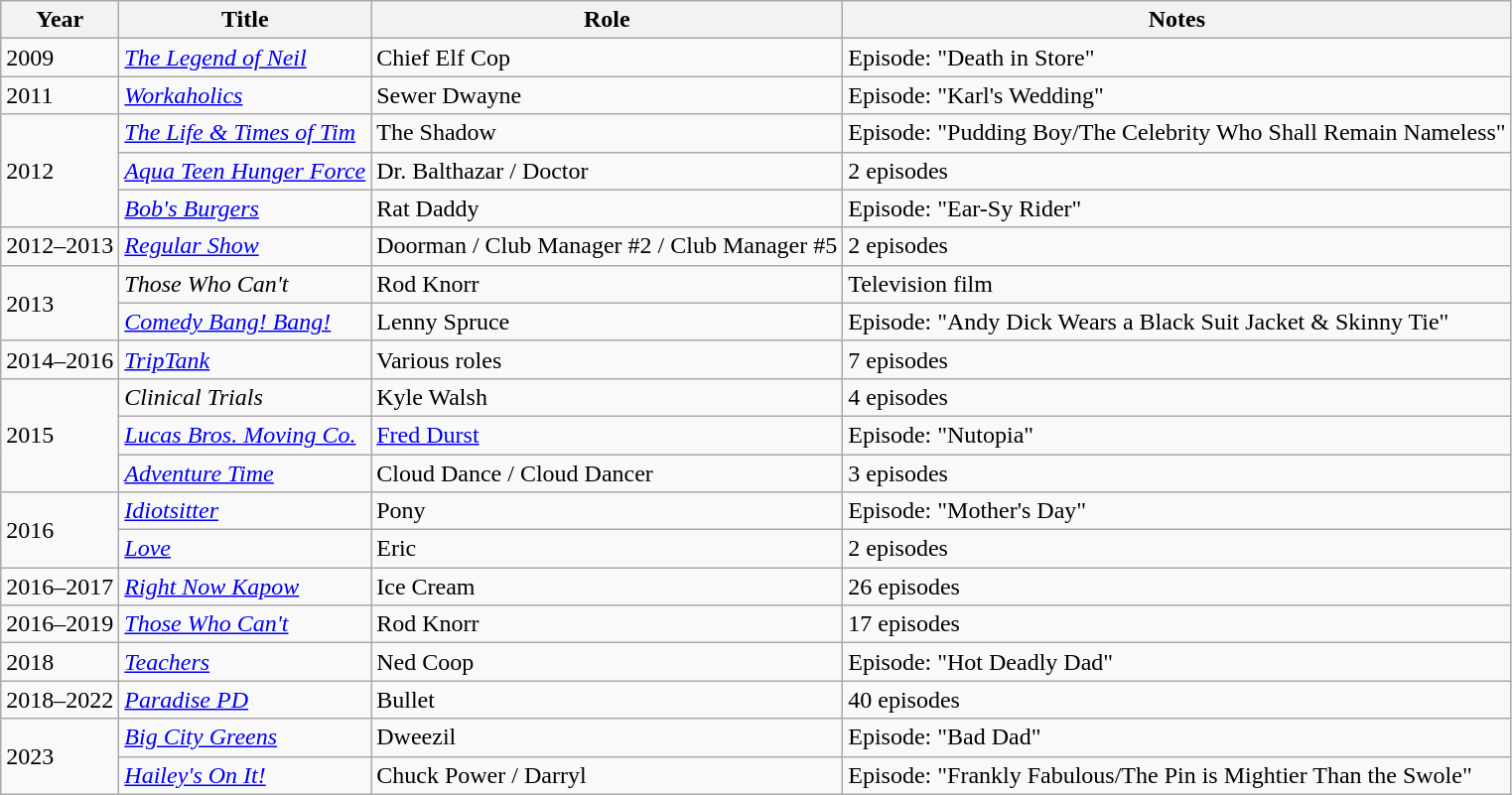<table class="wikitable sortable">
<tr>
<th>Year</th>
<th>Title</th>
<th>Role</th>
<th>Notes</th>
</tr>
<tr>
<td>2009</td>
<td><em><a href='#'>The Legend of Neil</a></em></td>
<td>Chief Elf Cop</td>
<td>Episode: "Death in Store"</td>
</tr>
<tr>
<td>2011</td>
<td><em><a href='#'>Workaholics</a></em></td>
<td>Sewer Dwayne</td>
<td>Episode: "Karl's Wedding"</td>
</tr>
<tr>
<td rowspan="3">2012</td>
<td><em><a href='#'>The Life & Times of Tim</a></em></td>
<td>The Shadow</td>
<td>Episode: "Pudding Boy/The Celebrity Who Shall Remain Nameless"</td>
</tr>
<tr>
<td><em><a href='#'>Aqua Teen Hunger Force</a></em></td>
<td>Dr. Balthazar / Doctor</td>
<td>2 episodes</td>
</tr>
<tr>
<td><em><a href='#'>Bob's Burgers</a></em></td>
<td>Rat Daddy</td>
<td>Episode: "Ear-Sy Rider"</td>
</tr>
<tr>
<td>2012–2013</td>
<td><em><a href='#'>Regular Show</a></em></td>
<td>Doorman / Club Manager #2 / Club Manager #5</td>
<td>2 episodes</td>
</tr>
<tr>
<td rowspan="2">2013</td>
<td><em>Those Who Can't</em></td>
<td>Rod Knorr</td>
<td>Television film</td>
</tr>
<tr>
<td><a href='#'><em>Comedy Bang! Bang!</em></a></td>
<td>Lenny Spruce</td>
<td>Episode: "Andy Dick Wears a Black Suit Jacket & Skinny Tie"</td>
</tr>
<tr>
<td>2014–2016</td>
<td><em><a href='#'>TripTank</a></em></td>
<td>Various roles</td>
<td>7 episodes</td>
</tr>
<tr>
<td rowspan="3">2015</td>
<td><em>Clinical Trials</em></td>
<td>Kyle Walsh</td>
<td>4 episodes</td>
</tr>
<tr>
<td><em><a href='#'>Lucas Bros. Moving Co.</a></em></td>
<td><a href='#'>Fred Durst</a></td>
<td>Episode: "Nutopia"</td>
</tr>
<tr>
<td><em><a href='#'>Adventure Time</a></em></td>
<td>Cloud Dance / Cloud Dancer</td>
<td>3 episodes</td>
</tr>
<tr>
<td rowspan="2">2016</td>
<td><em><a href='#'>Idiotsitter</a></em></td>
<td>Pony</td>
<td>Episode: "Mother's Day"</td>
</tr>
<tr>
<td><a href='#'><em>Love</em></a></td>
<td>Eric</td>
<td>2 episodes</td>
</tr>
<tr>
<td>2016–2017</td>
<td><em><a href='#'>Right Now Kapow</a></em></td>
<td>Ice Cream</td>
<td>26 episodes</td>
</tr>
<tr>
<td>2016–2019</td>
<td><em><a href='#'>Those Who Can't</a></em></td>
<td>Rod Knorr</td>
<td>17 episodes</td>
</tr>
<tr>
<td>2018</td>
<td><a href='#'><em>Teachers</em></a></td>
<td>Ned Coop</td>
<td>Episode: "Hot Deadly Dad"</td>
</tr>
<tr>
<td>2018–2022</td>
<td><em><a href='#'>Paradise PD</a></em></td>
<td>Bullet</td>
<td>40 episodes</td>
</tr>
<tr>
<td rowspan="2">2023</td>
<td><em><a href='#'>Big City Greens</a></em></td>
<td>Dweezil</td>
<td>Episode: "Bad Dad"</td>
</tr>
<tr>
<td><em><a href='#'>Hailey's On It!</a></em></td>
<td>Chuck Power / Darryl</td>
<td>Episode: "Frankly Fabulous/The Pin is Mightier Than the Swole"</td>
</tr>
</table>
